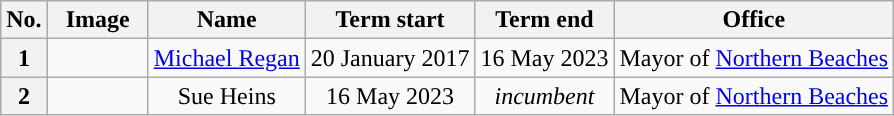<table class="wikitable" style="text-align:center">
<tr>
<th>No.</th>
<th width=60>Image</th>
<th>Name</th>
<th>Term start</th>
<th>Term end</th>
<th>Office</th>
</tr>
<tr>
<th style="background:">1</th>
<td align="center"></td>
<td><a href='#'>Michael Regan</a></td>
<td>20 January 2017</td>
<td>16 May 2023</td>
<td>Mayor of <a href='#'>Northern Beaches</a> <br> </td>
</tr>
<tr>
<th style="background:">2</th>
<td align="center"></td>
<td>Sue Heins</td>
<td>16 May 2023</td>
<td><em>incumbent</em></td>
<td>Mayor of <a href='#'>Northern Beaches</a> <br> </td>
</tr>
</table>
